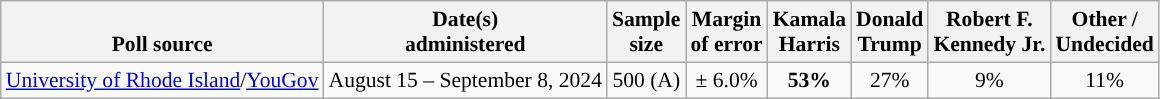<table class="wikitable sortable mw-datatable" style="font-size:90%;text-align:center;line-height:17px">
<tr valign=bottom>
<th>Poll source</th>
<th>Date(s)<br>administered</th>
<th>Sample<br>size</th>
<th>Margin<br>of error</th>
<th class="unsortable">Kamala<br>Harris<br></th>
<th class="unsortable">Donald<br>Trump<br></th>
<th class="unsortable">Robert F.<br>Kennedy Jr.<br></th>
<th class="unsortable">Other /<br>Undecided</th>
</tr>
<tr>
<td style="text-align:left;"><a href='#'>University of Rhode Island</a>/<a href='#'>YouGov</a></td>
<td data-sort-value="2024-09-16">August 15 – September 8, 2024</td>
<td>500 (A)</td>
<td>± 6.0%</td>
<td style="color:black;background-color:"><strong>53%</strong></td>
<td>27%</td>
<td>9%</td>
<td>11%</td>
</tr>
</table>
